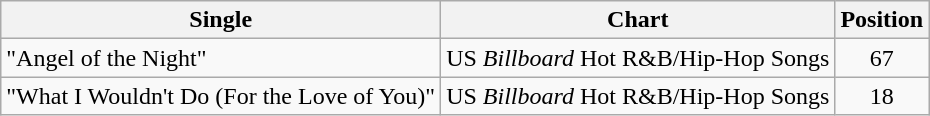<table class="wikitable">
<tr>
<th>Single</th>
<th>Chart</th>
<th>Position</th>
</tr>
<tr>
<td>"Angel of the Night"</td>
<td>US <em>Billboard</em> Hot R&B/Hip-Hop Songs</td>
<td align="center">67</td>
</tr>
<tr>
<td>"What I Wouldn't Do (For the Love of You)"</td>
<td>US <em>Billboard</em> Hot R&B/Hip-Hop Songs</td>
<td align="center">18</td>
</tr>
</table>
